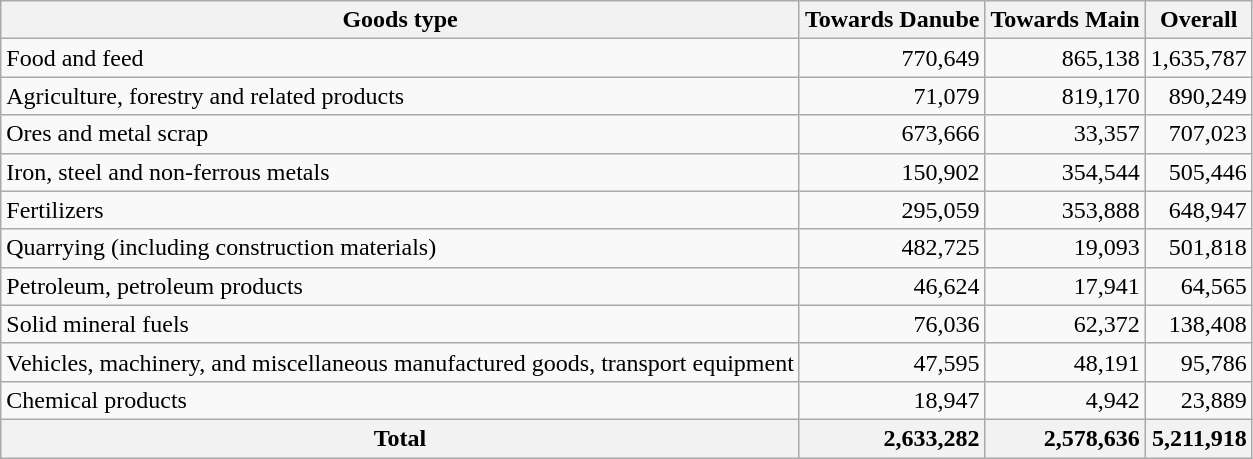<table class="wikitable sortable">
<tr>
<th class="unsortable">Goods type</th>
<th>Towards Danube</th>
<th>Towards Main</th>
<th>Overall</th>
</tr>
<tr>
<td>Food and feed</td>
<td style="text-align:right">770,649</td>
<td style="text-align:right">865,138</td>
<td style="text-align:right">1,635,787</td>
</tr>
<tr>
<td>Agriculture, forestry and related products</td>
<td style="text-align:right">71,079</td>
<td style="text-align:right">819,170</td>
<td style="text-align:right">890,249</td>
</tr>
<tr>
<td>Ores and metal scrap</td>
<td style="text-align:right">673,666</td>
<td style="text-align:right">33,357</td>
<td style="text-align:right">707,023</td>
</tr>
<tr>
<td>Iron, steel and non-ferrous metals</td>
<td style="text-align:right">150,902</td>
<td style="text-align:right">354,544</td>
<td style="text-align:right">505,446</td>
</tr>
<tr>
<td>Fertilizers</td>
<td style="text-align:right">295,059</td>
<td style="text-align:right">353,888</td>
<td style="text-align:right">648,947</td>
</tr>
<tr>
<td>Quarrying (including construction materials)</td>
<td style="text-align:right">482,725</td>
<td style="text-align:right">19,093</td>
<td style="text-align:right">501,818</td>
</tr>
<tr>
<td>Petroleum, petroleum products</td>
<td style="text-align:right">46,624</td>
<td style="text-align:right">17,941</td>
<td style="text-align:right">64,565</td>
</tr>
<tr>
<td>Solid mineral fuels</td>
<td style="text-align:right">76,036</td>
<td style="text-align:right">62,372</td>
<td style="text-align:right">138,408</td>
</tr>
<tr>
<td>Vehicles, machinery, and miscellaneous manufactured goods, transport equipment</td>
<td style="text-align:right">47,595</td>
<td style="text-align:right">48,191</td>
<td style="text-align:right">95,786</td>
</tr>
<tr>
<td>Chemical products</td>
<td style="text-align:right">18,947</td>
<td style="text-align:right">4,942</td>
<td style="text-align:right">23,889</td>
</tr>
<tr class="sortbottom">
<th>Total</th>
<th style="text-align:right">2,633,282</th>
<th style="text-align:right">2,578,636</th>
<th style="text-align:right">5,211,918</th>
</tr>
</table>
